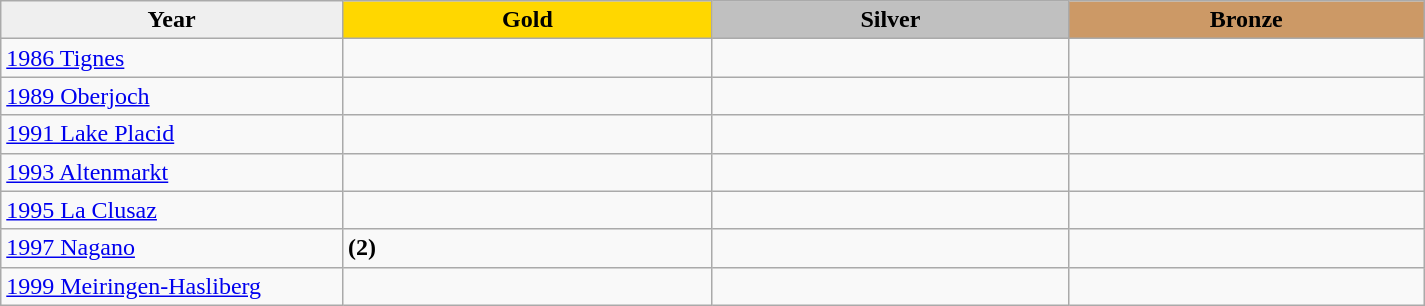<table class="wikitable sortable" style="width:950px;">
<tr>
<th style="width:24%; background:#efefef;">Year</th>
<th style="width:26%; background:gold">Gold</th>
<th style="width:25%; background:silver">Silver</th>
<th style="width:25%; background:#CC9966">Bronze</th>
</tr>
<tr>
<td><a href='#'>1986 Tignes</a></td>
<td></td>
<td></td>
<td></td>
</tr>
<tr>
<td><a href='#'>1989 Oberjoch</a></td>
<td></td>
<td></td>
<td></td>
</tr>
<tr>
<td><a href='#'>1991 Lake Placid</a></td>
<td></td>
<td></td>
<td></td>
</tr>
<tr>
<td><a href='#'>1993 Altenmarkt</a></td>
<td></td>
<td></td>
<td></td>
</tr>
<tr>
<td><a href='#'>1995 La Clusaz</a></td>
<td></td>
<td></td>
<td></td>
</tr>
<tr>
<td><a href='#'>1997 Nagano</a></td>
<td> <strong>(2)</strong></td>
<td></td>
<td></td>
</tr>
<tr>
<td><a href='#'>1999 Meiringen-Hasliberg</a></td>
<td></td>
<td></td>
<td></td>
</tr>
</table>
